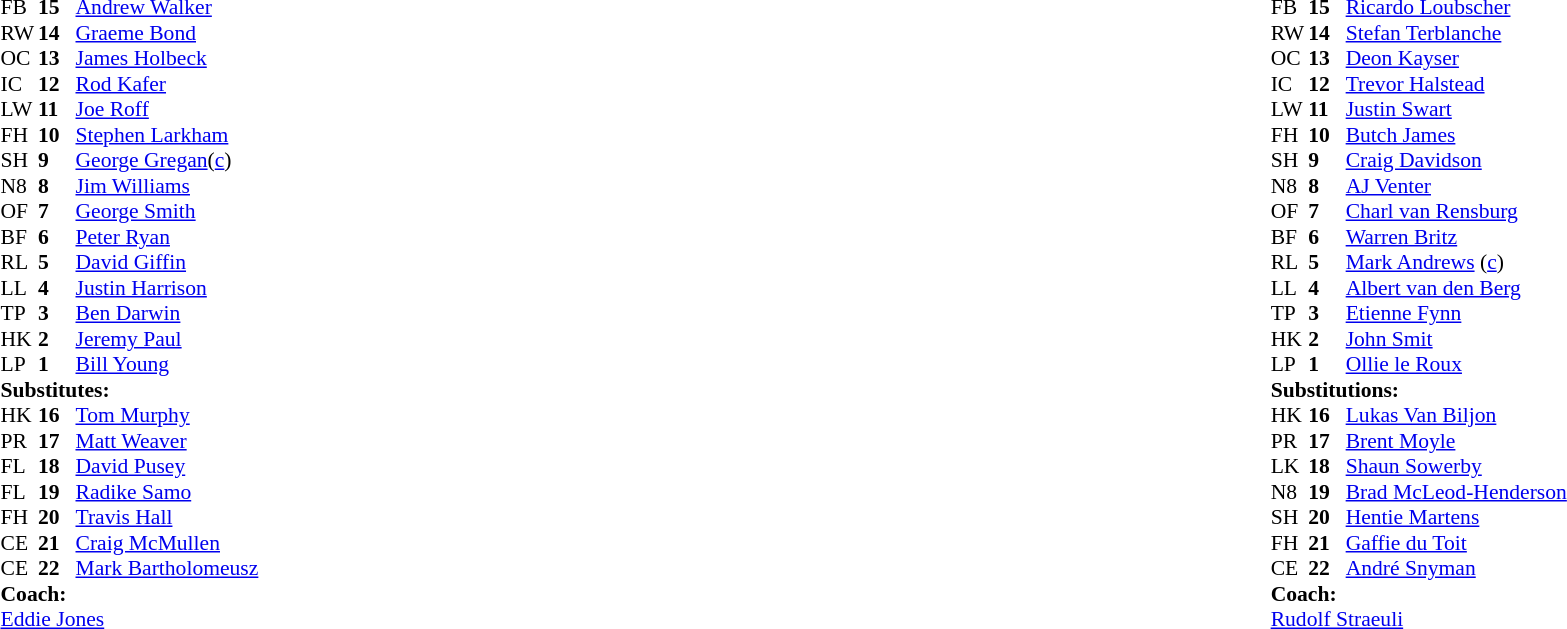<table width="100%">
<tr>
<td valign="top" width="50%"><br><table style="font-size: 90%" cellspacing="0" cellpadding="0">
<tr>
<th width="25"></th>
<th width="25"></th>
</tr>
<tr>
<td>FB</td>
<td><strong>15</strong></td>
<td><a href='#'>Andrew Walker</a></td>
</tr>
<tr>
<td>RW</td>
<td><strong>14</strong></td>
<td><a href='#'>Graeme Bond</a></td>
</tr>
<tr>
<td>OC</td>
<td><strong>13</strong></td>
<td><a href='#'>James Holbeck</a></td>
</tr>
<tr>
<td>IC</td>
<td><strong>12</strong></td>
<td><a href='#'>Rod Kafer</a></td>
</tr>
<tr>
<td>LW</td>
<td><strong>11</strong></td>
<td><a href='#'>Joe Roff</a></td>
</tr>
<tr>
<td>FH</td>
<td><strong>10</strong></td>
<td><a href='#'>Stephen Larkham</a></td>
</tr>
<tr>
<td>SH</td>
<td><strong>9</strong></td>
<td><a href='#'>George Gregan</a>(<a href='#'>c</a>)</td>
</tr>
<tr>
<td>N8</td>
<td><strong>8</strong></td>
<td><a href='#'>Jim Williams</a></td>
</tr>
<tr>
<td>OF</td>
<td><strong>7</strong></td>
<td><a href='#'>George Smith</a></td>
</tr>
<tr>
<td>BF</td>
<td><strong>6</strong></td>
<td><a href='#'>Peter Ryan</a></td>
</tr>
<tr>
<td>RL</td>
<td><strong>5</strong></td>
<td><a href='#'>David Giffin</a></td>
</tr>
<tr>
<td>LL</td>
<td><strong>4</strong></td>
<td><a href='#'>Justin Harrison</a></td>
</tr>
<tr>
<td>TP</td>
<td><strong>3</strong></td>
<td><a href='#'>Ben Darwin</a></td>
</tr>
<tr>
<td>HK</td>
<td><strong>2</strong></td>
<td><a href='#'>Jeremy Paul</a></td>
</tr>
<tr>
<td>LP</td>
<td><strong>1</strong></td>
<td><a href='#'>Bill Young</a></td>
</tr>
<tr>
<td colspan=3><strong>Substitutes:</strong></td>
</tr>
<tr>
<td>HK</td>
<td><strong>16</strong></td>
<td><a href='#'>Tom Murphy</a></td>
</tr>
<tr>
<td>PR</td>
<td><strong>17</strong></td>
<td><a href='#'>Matt Weaver</a></td>
</tr>
<tr>
<td>FL</td>
<td><strong>18</strong></td>
<td><a href='#'>David Pusey</a></td>
</tr>
<tr>
<td>FL</td>
<td><strong>19</strong></td>
<td><a href='#'>Radike Samo</a></td>
</tr>
<tr>
<td>FH</td>
<td><strong>20</strong></td>
<td><a href='#'>Travis Hall</a></td>
</tr>
<tr>
<td>CE</td>
<td><strong>21</strong></td>
<td><a href='#'>Craig McMullen</a></td>
</tr>
<tr>
<td>CE</td>
<td><strong>22</strong></td>
<td><a href='#'>Mark Bartholomeusz</a></td>
</tr>
<tr>
<td colspan="3"><strong>Coach:</strong></td>
</tr>
<tr>
<td colspan="4"> <a href='#'>Eddie Jones</a></td>
</tr>
</table>
</td>
<td valign="top"></td>
<td valign="top" width="50%"><br><table style="font-size: 90%" cellspacing="0" cellpadding="0" align="center">
<tr>
<th width="25"></th>
<th width="25"></th>
</tr>
<tr>
<td>FB</td>
<td><strong>15</strong></td>
<td><a href='#'>Ricardo Loubscher</a></td>
</tr>
<tr>
<td>RW</td>
<td><strong>14</strong></td>
<td><a href='#'>Stefan Terblanche</a></td>
</tr>
<tr>
<td>OC</td>
<td><strong>13</strong></td>
<td><a href='#'>Deon Kayser</a></td>
</tr>
<tr>
<td>IC</td>
<td><strong>12</strong></td>
<td><a href='#'>Trevor Halstead</a></td>
</tr>
<tr>
<td>LW</td>
<td><strong>11</strong></td>
<td><a href='#'>Justin Swart</a></td>
</tr>
<tr>
<td>FH</td>
<td><strong>10</strong></td>
<td><a href='#'>Butch James</a></td>
</tr>
<tr>
<td>SH</td>
<td><strong>9</strong></td>
<td><a href='#'>Craig Davidson</a></td>
</tr>
<tr>
<td>N8</td>
<td><strong>8</strong></td>
<td><a href='#'>AJ Venter</a></td>
</tr>
<tr>
<td>OF</td>
<td><strong>7</strong></td>
<td><a href='#'>Charl van Rensburg</a></td>
</tr>
<tr>
<td>BF</td>
<td><strong>6</strong></td>
<td><a href='#'>Warren Britz</a></td>
</tr>
<tr>
<td>RL</td>
<td><strong>5</strong></td>
<td><a href='#'>Mark Andrews</a> (<a href='#'>c</a>)</td>
</tr>
<tr>
<td>LL</td>
<td><strong>4</strong></td>
<td><a href='#'>Albert van den Berg</a></td>
</tr>
<tr>
<td>TP</td>
<td><strong>3</strong></td>
<td><a href='#'>Etienne Fynn</a></td>
</tr>
<tr>
<td>HK</td>
<td><strong>2</strong></td>
<td><a href='#'>John Smit</a></td>
</tr>
<tr>
<td>LP</td>
<td><strong>1</strong></td>
<td><a href='#'>Ollie le Roux</a></td>
</tr>
<tr>
<td colspan=3><strong>Substitutions:</strong></td>
</tr>
<tr>
<td>HK</td>
<td><strong>16</strong></td>
<td><a href='#'>Lukas Van Biljon</a></td>
</tr>
<tr>
<td>PR</td>
<td><strong>17</strong></td>
<td><a href='#'>Brent Moyle</a></td>
</tr>
<tr>
<td>LK</td>
<td><strong>18</strong></td>
<td><a href='#'>Shaun Sowerby</a></td>
</tr>
<tr>
<td>N8</td>
<td><strong>19</strong></td>
<td><a href='#'>Brad McLeod-Henderson</a></td>
</tr>
<tr>
<td>SH</td>
<td><strong>20</strong></td>
<td><a href='#'>Hentie Martens</a></td>
</tr>
<tr>
<td>FH</td>
<td><strong>21</strong></td>
<td><a href='#'>Gaffie du Toit</a></td>
</tr>
<tr>
<td>CE</td>
<td><strong>22</strong></td>
<td><a href='#'>André Snyman</a></td>
</tr>
<tr>
<td colspan="3"><strong>Coach:</strong></td>
</tr>
<tr>
<td colspan="4"> <a href='#'>Rudolf Straeuli</a></td>
</tr>
</table>
</td>
</tr>
</table>
